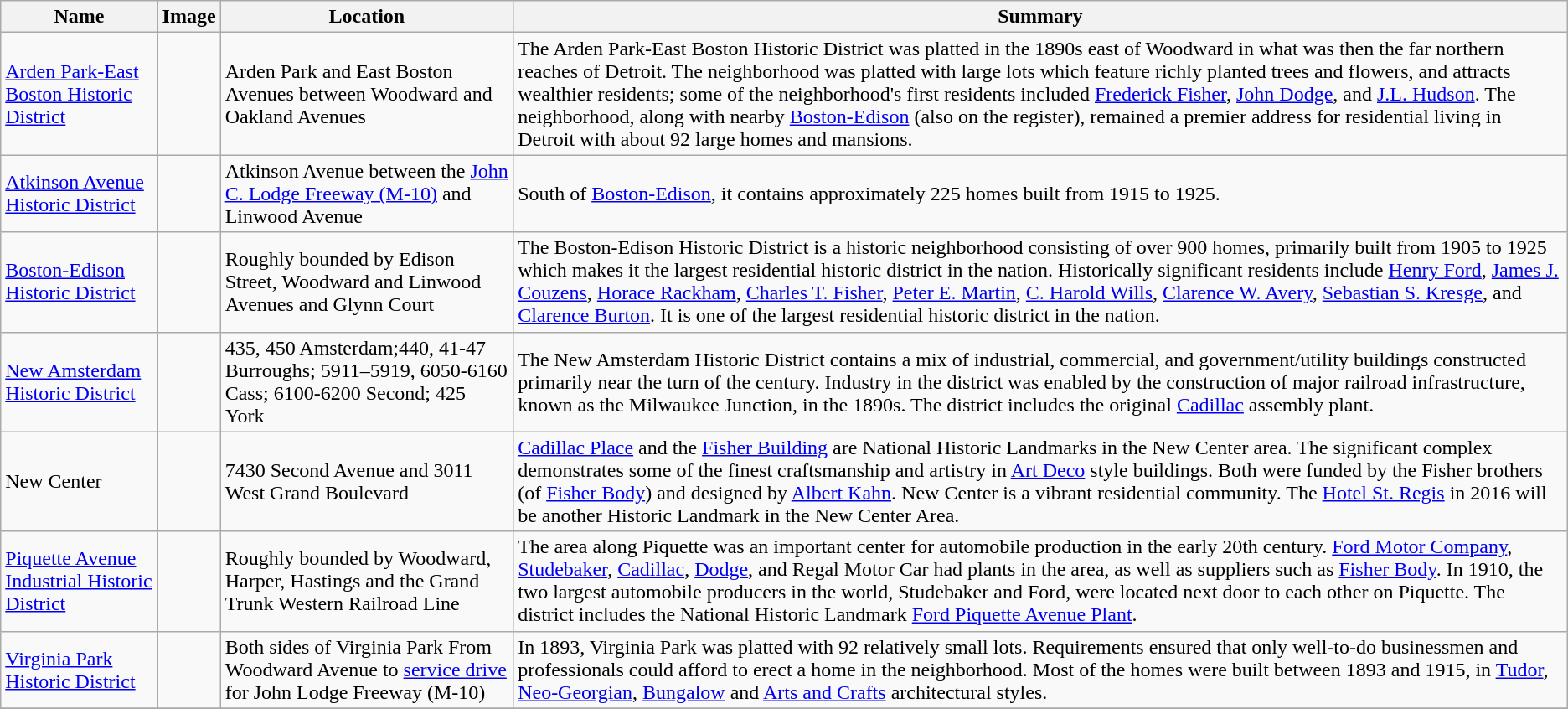<table class="wikitable sortable">
<tr>
<th style="background:light gray; color:black">Name</th>
<th class="unsortable" style="background:light gray; color:black">Image</th>
<th class="unsortable" style="background:light gray; color:black">Location</th>
<th class="unsortable" style="background:light gray; color:black">Summary</th>
</tr>
<tr ->
<td><a href='#'>Arden Park-East Boston Historic District</a></td>
<td></td>
<td>Arden Park and East Boston Avenues between Woodward and Oakland Avenues<br><small></small></td>
<td>The Arden Park-East Boston Historic District was platted in the 1890s east of Woodward in what was then the far northern reaches of Detroit. The neighborhood was platted with large lots which feature richly planted trees and flowers, and attracts wealthier residents; some of the neighborhood's first residents included <a href='#'>Frederick Fisher</a>, <a href='#'>John Dodge</a>, and <a href='#'>J.L. Hudson</a>. The neighborhood, along with nearby <a href='#'>Boston-Edison</a> (also on the register), remained a premier address for residential living in Detroit with about 92 large homes and mansions.</td>
</tr>
<tr ->
<td><a href='#'>Atkinson Avenue Historic District</a></td>
<td></td>
<td>Atkinson Avenue between the <a href='#'>John C. Lodge Freeway (M-10)</a> and Linwood Avenue</td>
<td>South of <a href='#'>Boston-Edison</a>, it contains approximately 225 homes built from 1915 to 1925.</td>
</tr>
<tr ->
<td><a href='#'>Boston-Edison Historic District</a></td>
<td></td>
<td>Roughly bounded by Edison Street, Woodward and Linwood Avenues and Glynn Court<br><small></small></td>
<td>The Boston-Edison Historic District is a historic neighborhood consisting of over 900 homes, primarily built from 1905 to 1925 which makes it the largest residential historic district in the nation. Historically significant residents include <a href='#'>Henry Ford</a>, <a href='#'>James J. Couzens</a>, <a href='#'>Horace Rackham</a>, <a href='#'>Charles T. Fisher</a>, <a href='#'>Peter E. Martin</a>, <a href='#'>C. Harold Wills</a>, <a href='#'>Clarence W. Avery</a>, <a href='#'>Sebastian S. Kresge</a>, and <a href='#'>Clarence Burton</a>. It is one of the largest residential historic district in the nation.</td>
</tr>
<tr ->
<td><a href='#'>New Amsterdam Historic District</a></td>
<td></td>
<td>435, 450 Amsterdam;440, 41-47 Burroughs; 5911–5919, 6050-6160 Cass; 6100-6200 Second; 425 York<br><small></small></td>
<td>The New Amsterdam Historic District contains a mix of industrial, commercial, and government/utility buildings constructed primarily near the turn of the century. Industry in the district was enabled by the construction of major railroad infrastructure, known as the Milwaukee Junction, in the 1890s. The district includes the original <a href='#'>Cadillac</a> assembly plant.</td>
</tr>
<tr ->
<td>New Center</td>
<td></td>
<td>7430 Second Avenue and 3011 West Grand Boulevard<br><small></small></td>
<td><a href='#'>Cadillac Place</a> and the <a href='#'>Fisher Building</a> are National Historic Landmarks in the New Center area. The significant complex demonstrates some of the finest craftsmanship and artistry in <a href='#'>Art Deco</a> style buildings. Both were funded by the Fisher brothers (of <a href='#'>Fisher Body</a>) and designed by <a href='#'>Albert Kahn</a>. New Center is a vibrant residential community. The <a href='#'>Hotel St. Regis</a> in 2016 will be another Historic Landmark in the New Center Area.</td>
</tr>
<tr ->
<td><a href='#'>Piquette Avenue Industrial Historic District</a></td>
<td></td>
<td>Roughly bounded by Woodward, Harper, Hastings and the Grand Trunk Western Railroad Line<br><small></small></td>
<td>The area along Piquette was an important center for automobile production in the early 20th century. <a href='#'>Ford Motor Company</a>, <a href='#'>Studebaker</a>, <a href='#'>Cadillac</a>, <a href='#'>Dodge</a>, and Regal Motor Car had plants in the area, as well as suppliers such as <a href='#'>Fisher Body</a>. In 1910, the two largest automobile producers in the world, Studebaker and Ford, were located next door to each other on Piquette. The district includes the National Historic Landmark <a href='#'>Ford Piquette Avenue Plant</a>.</td>
</tr>
<tr ->
<td><a href='#'>Virginia Park Historic District</a></td>
<td></td>
<td>Both sides of Virginia Park From Woodward Avenue to <a href='#'>service drive</a> for John Lodge Freeway (M-10)<br><small></small></td>
<td>In 1893, Virginia Park was platted with 92 relatively small lots. Requirements ensured that only well-to-do businessmen and professionals could afford to erect a home in the neighborhood. Most of the homes were built between 1893 and 1915, in <a href='#'>Tudor</a>, <a href='#'>Neo-Georgian</a>, <a href='#'>Bungalow</a> and <a href='#'>Arts and Crafts</a> architectural styles.</td>
</tr>
<tr ->
</tr>
</table>
